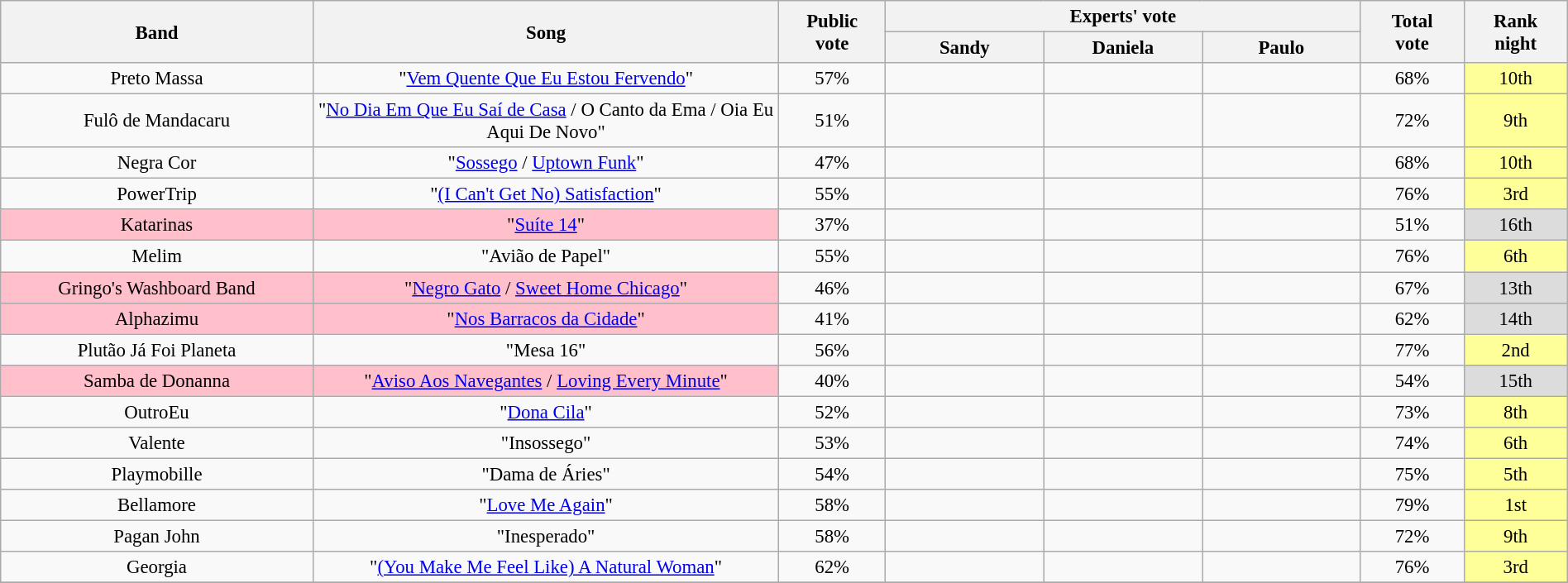<table class="wikitable" style="font-size:95%; text-align:center" width="100%">
<tr>
<th width="135" rowspan=2>Band</th>
<th width="205" rowspan=2>Song</th>
<th width="040" rowspan=2>Public<br>vote</th>
<th colspan=3>Experts' vote</th>
<th width="040" rowspan=2>Total<br>vote</th>
<th width="040" rowspan=2>Rank<br>night</th>
</tr>
<tr>
<th width="065">Sandy</th>
<th width="065">Daniela</th>
<th width="065">Paulo</th>
</tr>
<tr>
<td>Preto Massa</td>
<td>"<a href='#'>Vem Quente Que Eu Estou Fervendo</a>"</td>
<td>57%</td>
<td></td>
<td></td>
<td></td>
<td>68%</td>
<td bgcolor="#FFFF99">10th</td>
</tr>
<tr>
<td>Fulô de Mandacaru</td>
<td>"<a href='#'>No Dia Em Que Eu Saí de Casa</a> / O Canto da Ema / Oia Eu Aqui De Novo"</td>
<td>51%</td>
<td></td>
<td></td>
<td></td>
<td>72%</td>
<td bgcolor="#FFFF99">9th</td>
</tr>
<tr>
<td>Negra Cor</td>
<td>"<a href='#'>Sossego</a> / <a href='#'>Uptown Funk</a>"</td>
<td>47%</td>
<td></td>
<td></td>
<td></td>
<td>68%</td>
<td bgcolor="#FFFF99">10th</td>
</tr>
<tr>
<td>PowerTrip</td>
<td>"<a href='#'>(I Can't Get No) Satisfaction</a>"</td>
<td>55%</td>
<td></td>
<td></td>
<td></td>
<td>76%</td>
<td bgcolor="#FFFF99">3rd</td>
</tr>
<tr>
<td style="background-color:pink;">Katarinas</td>
<td style="background-color:pink;">"<a href='#'>Suíte 14</a>"</td>
<td>37%</td>
<td></td>
<td></td>
<td></td>
<td>51%</td>
<td bgcolor="#DCDCDC">16th</td>
</tr>
<tr>
<td>Melim</td>
<td>"Avião de Papel"</td>
<td>55%</td>
<td></td>
<td></td>
<td></td>
<td>76%</td>
<td bgcolor="#FFFF99">6th</td>
</tr>
<tr>
<td style="background-color:pink;">Gringo's Washboard Band</td>
<td style="background-color:pink;">"<a href='#'>Negro Gato</a> / <a href='#'>Sweet Home Chicago</a>"</td>
<td>46%</td>
<td></td>
<td></td>
<td></td>
<td>67%</td>
<td bgcolor="#DCDCDC">13th</td>
</tr>
<tr>
<td style="background-color:pink;">Alphazimu</td>
<td style="background-color:pink;">"<a href='#'>Nos Barracos da Cidade</a>"</td>
<td>41%</td>
<td></td>
<td></td>
<td></td>
<td>62%</td>
<td bgcolor="DCDCDC">14th</td>
</tr>
<tr>
<td>Plutão Já Foi Planeta</td>
<td>"Mesa 16"</td>
<td>56%</td>
<td></td>
<td></td>
<td></td>
<td>77%</td>
<td bgcolor="#FFFF99">2nd</td>
</tr>
<tr>
<td style="background-color:pink;">Samba de Donanna</td>
<td style="background-color:pink;">"<a href='#'>Aviso Aos Navegantes</a> / <a href='#'>Loving Every Minute</a>"</td>
<td>40%</td>
<td></td>
<td></td>
<td></td>
<td>54%</td>
<td bgcolor="#DCDCDC">15th</td>
</tr>
<tr>
<td>OutroEu</td>
<td>"<a href='#'>Dona Cila</a>"</td>
<td>52%</td>
<td></td>
<td></td>
<td></td>
<td>73%</td>
<td bgcolor="#FFFF99">8th</td>
</tr>
<tr>
<td>Valente</td>
<td>"Insossego"</td>
<td>53%</td>
<td></td>
<td></td>
<td></td>
<td>74%</td>
<td bgcolor="#FFFF99">6th</td>
</tr>
<tr>
<td>Playmobille</td>
<td>"Dama de Áries"</td>
<td>54%</td>
<td></td>
<td></td>
<td></td>
<td>75%</td>
<td bgcolor="#FFFF99">5th</td>
</tr>
<tr>
<td>Bellamore</td>
<td>"<a href='#'>Love Me Again</a>"</td>
<td>58%</td>
<td></td>
<td></td>
<td></td>
<td>79%</td>
<td bgcolor="#FFFF99">1st</td>
</tr>
<tr>
<td>Pagan John</td>
<td>"Inesperado"</td>
<td>58%</td>
<td></td>
<td></td>
<td></td>
<td>72%</td>
<td bgcolor="#FFFF99">9th</td>
</tr>
<tr>
<td>Georgia</td>
<td>"<a href='#'>(You Make Me Feel Like) A Natural Woman</a>"</td>
<td>62%</td>
<td></td>
<td></td>
<td></td>
<td>76%</td>
<td bgcolor="#FFFF99">3rd</td>
</tr>
<tr>
</tr>
</table>
